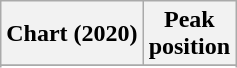<table class="wikitable sortable plainrowheaders" style="text-align:center">
<tr>
<th scope="col">Chart (2020)</th>
<th scope="col">Peak<br>position</th>
</tr>
<tr>
</tr>
<tr>
</tr>
</table>
